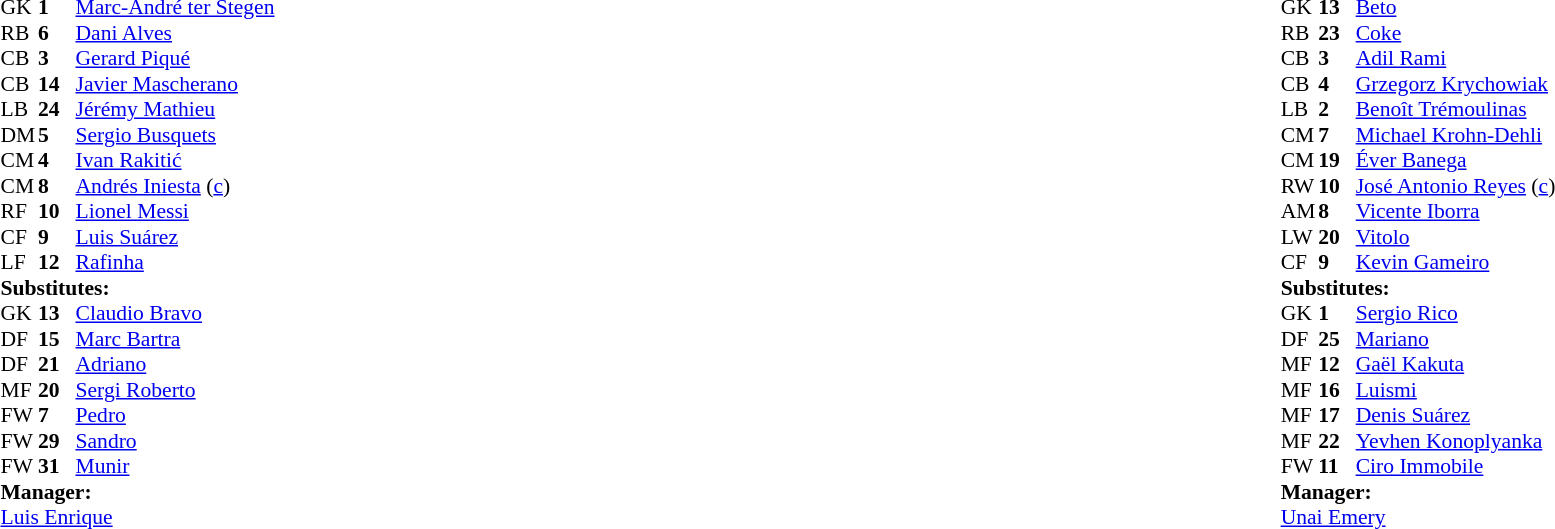<table width="100%">
<tr>
<td valign="top" width="40%"><br><table style="font-size:90%" cellspacing="0" cellpadding="0">
<tr>
<th width=25></th>
<th width=25></th>
</tr>
<tr>
<td>GK</td>
<td><strong>1</strong></td>
<td> <a href='#'>Marc-André ter Stegen</a></td>
</tr>
<tr>
<td>RB</td>
<td><strong>6</strong></td>
<td> <a href='#'>Dani Alves</a></td>
<td></td>
</tr>
<tr>
<td>CB</td>
<td><strong>3</strong></td>
<td> <a href='#'>Gerard Piqué</a></td>
</tr>
<tr>
<td>CB</td>
<td><strong>14</strong></td>
<td> <a href='#'>Javier Mascherano</a></td>
<td></td>
<td></td>
</tr>
<tr>
<td>LB</td>
<td><strong>24</strong></td>
<td> <a href='#'>Jérémy Mathieu</a></td>
<td></td>
</tr>
<tr>
<td>DM</td>
<td><strong>5</strong></td>
<td> <a href='#'>Sergio Busquets</a></td>
<td></td>
</tr>
<tr>
<td>CM</td>
<td><strong>4</strong></td>
<td> <a href='#'>Ivan Rakitić</a></td>
</tr>
<tr>
<td>CM</td>
<td><strong>8</strong></td>
<td> <a href='#'>Andrés Iniesta</a> (<a href='#'>c</a>)</td>
<td></td>
<td></td>
</tr>
<tr>
<td>RF</td>
<td><strong>10</strong></td>
<td> <a href='#'>Lionel Messi</a></td>
</tr>
<tr>
<td>CF</td>
<td><strong>9</strong></td>
<td> <a href='#'>Luis Suárez</a></td>
</tr>
<tr>
<td>LF</td>
<td><strong>12</strong></td>
<td> <a href='#'>Rafinha</a></td>
<td></td>
<td></td>
</tr>
<tr>
<td colspan=3><strong>Substitutes:</strong></td>
</tr>
<tr>
<td>GK</td>
<td><strong>13</strong></td>
<td> <a href='#'>Claudio Bravo</a></td>
</tr>
<tr>
<td>DF</td>
<td><strong>15</strong></td>
<td> <a href='#'>Marc Bartra</a></td>
<td></td>
<td></td>
</tr>
<tr>
<td>DF</td>
<td><strong>21</strong></td>
<td> <a href='#'>Adriano</a></td>
</tr>
<tr>
<td>MF</td>
<td><strong>20</strong></td>
<td> <a href='#'>Sergi Roberto</a></td>
<td></td>
<td></td>
</tr>
<tr>
<td>FW</td>
<td><strong>7</strong></td>
<td> <a href='#'>Pedro</a></td>
<td></td>
<td></td>
</tr>
<tr>
<td>FW</td>
<td><strong>29</strong></td>
<td> <a href='#'>Sandro</a></td>
</tr>
<tr>
<td>FW</td>
<td><strong>31</strong></td>
<td> <a href='#'>Munir</a></td>
</tr>
<tr>
<td colspan=3><strong>Manager:</strong></td>
</tr>
<tr>
<td colspan=4> <a href='#'>Luis Enrique</a></td>
</tr>
</table>
</td>
<td valign="top"></td>
<td valign="top" width="50%"><br><table style="font-size:90%;margin:auto" cellspacing="0" cellpadding="0">
<tr>
<th width=25></th>
<th width=25></th>
</tr>
<tr>
<td>GK</td>
<td><strong>13</strong></td>
<td> <a href='#'>Beto</a></td>
</tr>
<tr>
<td>RB</td>
<td><strong>23</strong></td>
<td> <a href='#'>Coke</a></td>
<td></td>
</tr>
<tr>
<td>CB</td>
<td><strong>3</strong></td>
<td> <a href='#'>Adil Rami</a></td>
</tr>
<tr>
<td>CB</td>
<td><strong>4</strong></td>
<td> <a href='#'>Grzegorz Krychowiak</a></td>
<td></td>
</tr>
<tr>
<td>LB</td>
<td><strong>2</strong></td>
<td> <a href='#'>Benoît Trémoulinas</a></td>
</tr>
<tr>
<td>CM</td>
<td><strong>7</strong></td>
<td> <a href='#'>Michael Krohn-Dehli</a></td>
<td></td>
</tr>
<tr>
<td>CM</td>
<td><strong>19</strong></td>
<td> <a href='#'>Éver Banega</a></td>
<td></td>
</tr>
<tr>
<td>RW</td>
<td><strong>10</strong></td>
<td> <a href='#'>José Antonio Reyes</a> (<a href='#'>c</a>)</td>
<td></td>
<td></td>
</tr>
<tr>
<td>AM</td>
<td><strong>8</strong></td>
<td> <a href='#'>Vicente Iborra</a></td>
<td></td>
<td></td>
</tr>
<tr>
<td>LW</td>
<td><strong>20</strong></td>
<td> <a href='#'>Vitolo</a></td>
</tr>
<tr>
<td>CF</td>
<td><strong>9</strong></td>
<td> <a href='#'>Kevin Gameiro</a></td>
<td></td>
<td></td>
</tr>
<tr>
<td colspan=3><strong>Substitutes:</strong></td>
</tr>
<tr>
<td>GK</td>
<td><strong>1</strong></td>
<td> <a href='#'>Sergio Rico</a></td>
</tr>
<tr>
<td>DF</td>
<td><strong>25</strong></td>
<td> <a href='#'>Mariano</a></td>
<td></td>
<td></td>
</tr>
<tr>
<td>MF</td>
<td><strong>12</strong></td>
<td> <a href='#'>Gaël Kakuta</a></td>
</tr>
<tr>
<td>MF</td>
<td><strong>16</strong></td>
<td> <a href='#'>Luismi</a></td>
</tr>
<tr>
<td>MF</td>
<td><strong>17</strong></td>
<td> <a href='#'>Denis Suárez</a></td>
</tr>
<tr>
<td>MF</td>
<td><strong>22</strong></td>
<td> <a href='#'>Yevhen Konoplyanka</a></td>
<td></td>
<td></td>
</tr>
<tr>
<td>FW</td>
<td><strong>11</strong></td>
<td> <a href='#'>Ciro Immobile</a></td>
<td></td>
<td></td>
</tr>
<tr>
<td colspan=3><strong>Manager:</strong></td>
</tr>
<tr>
<td colspan=4> <a href='#'>Unai Emery</a></td>
</tr>
</table>
</td>
</tr>
</table>
